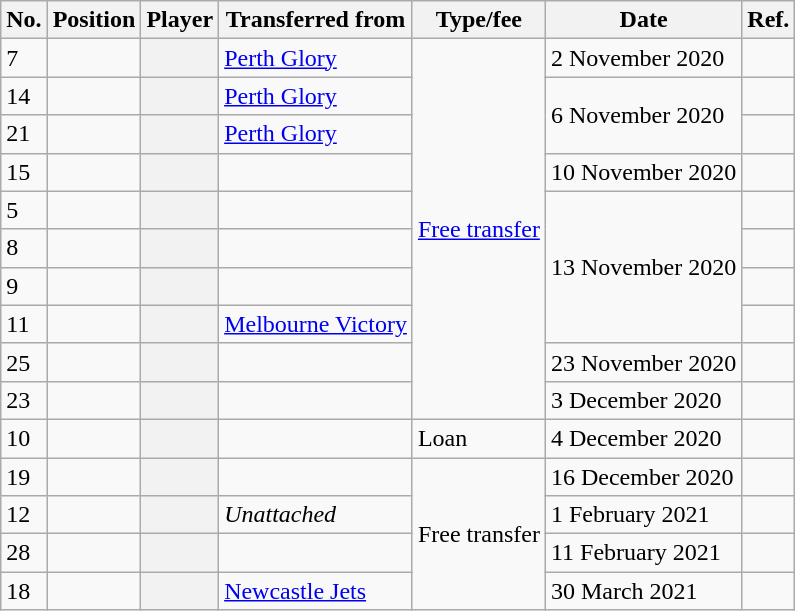<table class="wikitable plainrowheaders sortable" style="text-align:center; text-align:left">
<tr>
<th scope="col">No.</th>
<th scope="col">Position</th>
<th scope="col">Player</th>
<th scope="col">Transferred from</th>
<th scope="col">Type/fee</th>
<th scope="col">Date</th>
<th class="unsortable" scope="col">Ref.</th>
</tr>
<tr>
<td>7</td>
<td></td>
<th scope="row"></th>
<td><a href='#'>Perth Glory</a></td>
<td rowspan="10"><a href='#'>Free transfer</a></td>
<td>2 November 2020</td>
<td></td>
</tr>
<tr>
<td>14</td>
<td></td>
<th scope="row"></th>
<td><a href='#'>Perth Glory</a></td>
<td rowspan="2">6 November 2020</td>
<td></td>
</tr>
<tr>
<td>21</td>
<td></td>
<th scope="row"></th>
<td><a href='#'>Perth Glory</a></td>
<td></td>
</tr>
<tr>
<td>15</td>
<td></td>
<th scope="row"></th>
<td></td>
<td>10 November 2020</td>
<td></td>
</tr>
<tr>
<td>5</td>
<td></td>
<th scope="row"></th>
<td></td>
<td rowspan="4">13 November 2020</td>
<td></td>
</tr>
<tr>
<td>8</td>
<td></td>
<th scope="row"></th>
<td></td>
<td></td>
</tr>
<tr>
<td>9</td>
<td></td>
<th scope="row"></th>
<td></td>
<td></td>
</tr>
<tr>
<td>11</td>
<td></td>
<th scope="row"></th>
<td><a href='#'>Melbourne Victory</a></td>
<td></td>
</tr>
<tr>
<td>25</td>
<td></td>
<th scope="row"></th>
<td></td>
<td>23 November 2020</td>
<td></td>
</tr>
<tr>
<td>23</td>
<td></td>
<th scope="row"></th>
<td></td>
<td>3 December 2020</td>
<td></td>
</tr>
<tr>
<td>10</td>
<td></td>
<th scope="row"></th>
<td></td>
<td>Loan</td>
<td>4 December 2020</td>
<td></td>
</tr>
<tr>
<td>19</td>
<td></td>
<th scope="row"></th>
<td></td>
<td rowspan="4">Free transfer</td>
<td>16 December 2020</td>
<td></td>
</tr>
<tr>
<td>12</td>
<td></td>
<th scope="row"></th>
<td><em>Unattached</em></td>
<td>1 February 2021</td>
<td></td>
</tr>
<tr>
<td>28</td>
<td></td>
<th scope="row"></th>
<td></td>
<td>11 February 2021</td>
<td></td>
</tr>
<tr>
<td>18</td>
<td></td>
<th scope="row"></th>
<td><a href='#'>Newcastle Jets</a></td>
<td>30 March 2021</td>
<td></td>
</tr>
</table>
